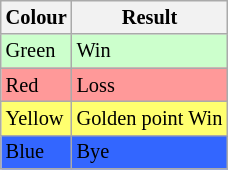<table style="margin-right:0; font-size:85%" class="wikitable">
<tr>
<th>Colour</th>
<th>Result</th>
</tr>
<tr bgcolor="#ccffcc">
<td>Green</td>
<td>Win</td>
</tr>
<tr bgcolor="#ff9999">
<td>Red</td>
<td>Loss</td>
</tr>
<tr bgcolor="#ffff6f">
<td>Yellow</td>
<td>Golden point Win</td>
</tr>
<tr bgcolor="#3366ff">
<td>Blue</td>
<td>Bye</td>
</tr>
</table>
